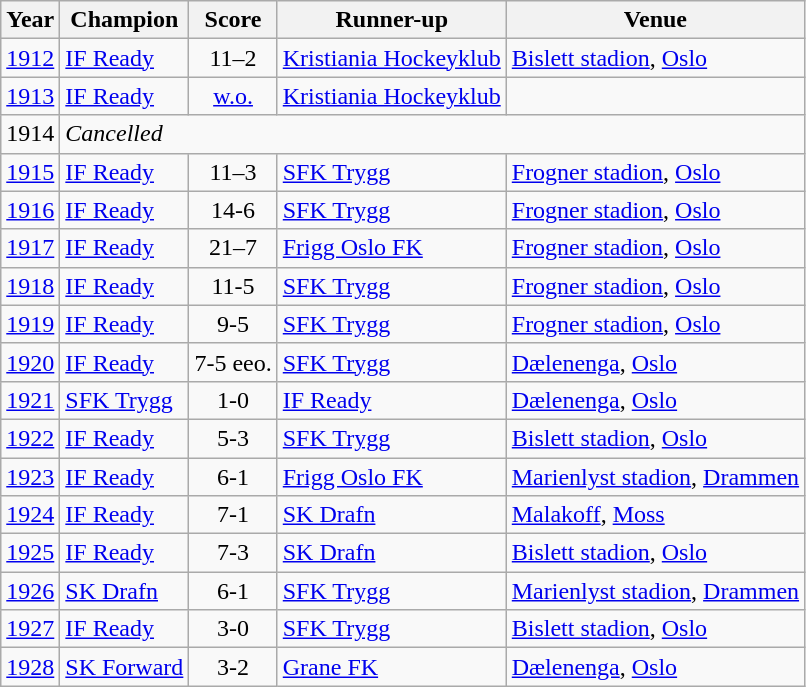<table class="wikitable" align="wikitable sortable">
<tr>
<th>Year</th>
<th>Champion</th>
<th>Score</th>
<th>Runner-up</th>
<th>Venue</th>
</tr>
<tr>
<td><a href='#'>1912</a></td>
<td><a href='#'>IF Ready</a></td>
<td align="center">11–2</td>
<td><a href='#'>Kristiania Hockeyklub</a></td>
<td><a href='#'>Bislett stadion</a>, <a href='#'>Oslo</a></td>
</tr>
<tr>
<td><a href='#'>1913</a></td>
<td><a href='#'>IF Ready</a></td>
<td align="center"><a href='#'>w.o.</a></td>
<td><a href='#'>Kristiania Hockeyklub</a></td>
<td></td>
</tr>
<tr>
<td>1914</td>
<td colspan=4><em>Cancelled</em></td>
</tr>
<tr>
<td><a href='#'>1915</a></td>
<td><a href='#'>IF Ready</a></td>
<td align="center">11–3</td>
<td><a href='#'>SFK Trygg</a></td>
<td><a href='#'>Frogner stadion</a>, <a href='#'>Oslo</a></td>
</tr>
<tr>
<td><a href='#'>1916</a></td>
<td><a href='#'>IF Ready</a></td>
<td align="center">14-6</td>
<td><a href='#'>SFK Trygg</a></td>
<td><a href='#'>Frogner stadion</a>, <a href='#'>Oslo</a></td>
</tr>
<tr>
<td><a href='#'>1917</a></td>
<td><a href='#'>IF Ready</a></td>
<td align="center">21–7</td>
<td><a href='#'>Frigg Oslo FK</a></td>
<td><a href='#'>Frogner stadion</a>, <a href='#'>Oslo</a></td>
</tr>
<tr>
<td><a href='#'>1918</a></td>
<td><a href='#'>IF Ready</a></td>
<td align="center">11-5</td>
<td><a href='#'>SFK Trygg</a></td>
<td><a href='#'>Frogner stadion</a>, <a href='#'>Oslo</a></td>
</tr>
<tr>
<td><a href='#'>1919</a></td>
<td><a href='#'>IF Ready</a></td>
<td align="center">9-5</td>
<td><a href='#'>SFK Trygg</a></td>
<td><a href='#'>Frogner stadion</a>, <a href='#'>Oslo</a></td>
</tr>
<tr>
<td><a href='#'>1920</a></td>
<td><a href='#'>IF Ready</a></td>
<td align="center">7-5 eeo.</td>
<td><a href='#'>SFK Trygg</a></td>
<td><a href='#'>Dælenenga</a>, <a href='#'>Oslo</a></td>
</tr>
<tr>
<td><a href='#'>1921</a></td>
<td><a href='#'>SFK Trygg</a></td>
<td align="center">1-0</td>
<td><a href='#'>IF Ready</a></td>
<td><a href='#'>Dælenenga</a>, <a href='#'>Oslo</a></td>
</tr>
<tr>
<td><a href='#'>1922</a></td>
<td><a href='#'>IF Ready</a></td>
<td align="center">5-3</td>
<td><a href='#'>SFK Trygg</a></td>
<td><a href='#'>Bislett stadion</a>, <a href='#'>Oslo</a></td>
</tr>
<tr>
<td><a href='#'>1923</a></td>
<td><a href='#'>IF Ready</a></td>
<td align="center">6-1</td>
<td><a href='#'>Frigg Oslo FK</a></td>
<td><a href='#'>Marienlyst stadion</a>, <a href='#'>Drammen</a></td>
</tr>
<tr>
<td><a href='#'>1924</a></td>
<td><a href='#'>IF Ready</a></td>
<td align="center">7-1</td>
<td><a href='#'>SK Drafn</a></td>
<td><a href='#'>Malakoff</a>, <a href='#'>Moss</a></td>
</tr>
<tr>
<td><a href='#'>1925</a></td>
<td><a href='#'>IF Ready</a></td>
<td align="center">7-3</td>
<td><a href='#'>SK Drafn</a></td>
<td><a href='#'>Bislett stadion</a>, <a href='#'>Oslo</a></td>
</tr>
<tr>
<td><a href='#'>1926</a></td>
<td><a href='#'>SK Drafn</a></td>
<td align="center">6-1</td>
<td><a href='#'>SFK Trygg</a></td>
<td><a href='#'>Marienlyst stadion</a>, <a href='#'>Drammen</a></td>
</tr>
<tr>
<td><a href='#'>1927</a></td>
<td><a href='#'>IF Ready</a></td>
<td align="center">3-0</td>
<td><a href='#'>SFK Trygg</a></td>
<td><a href='#'>Bislett stadion</a>, <a href='#'>Oslo</a></td>
</tr>
<tr>
<td><a href='#'>1928</a></td>
<td><a href='#'>SK Forward</a></td>
<td align="center">3-2</td>
<td><a href='#'>Grane FK</a></td>
<td><a href='#'>Dælenenga</a>, <a href='#'>Oslo</a></td>
</tr>
</table>
